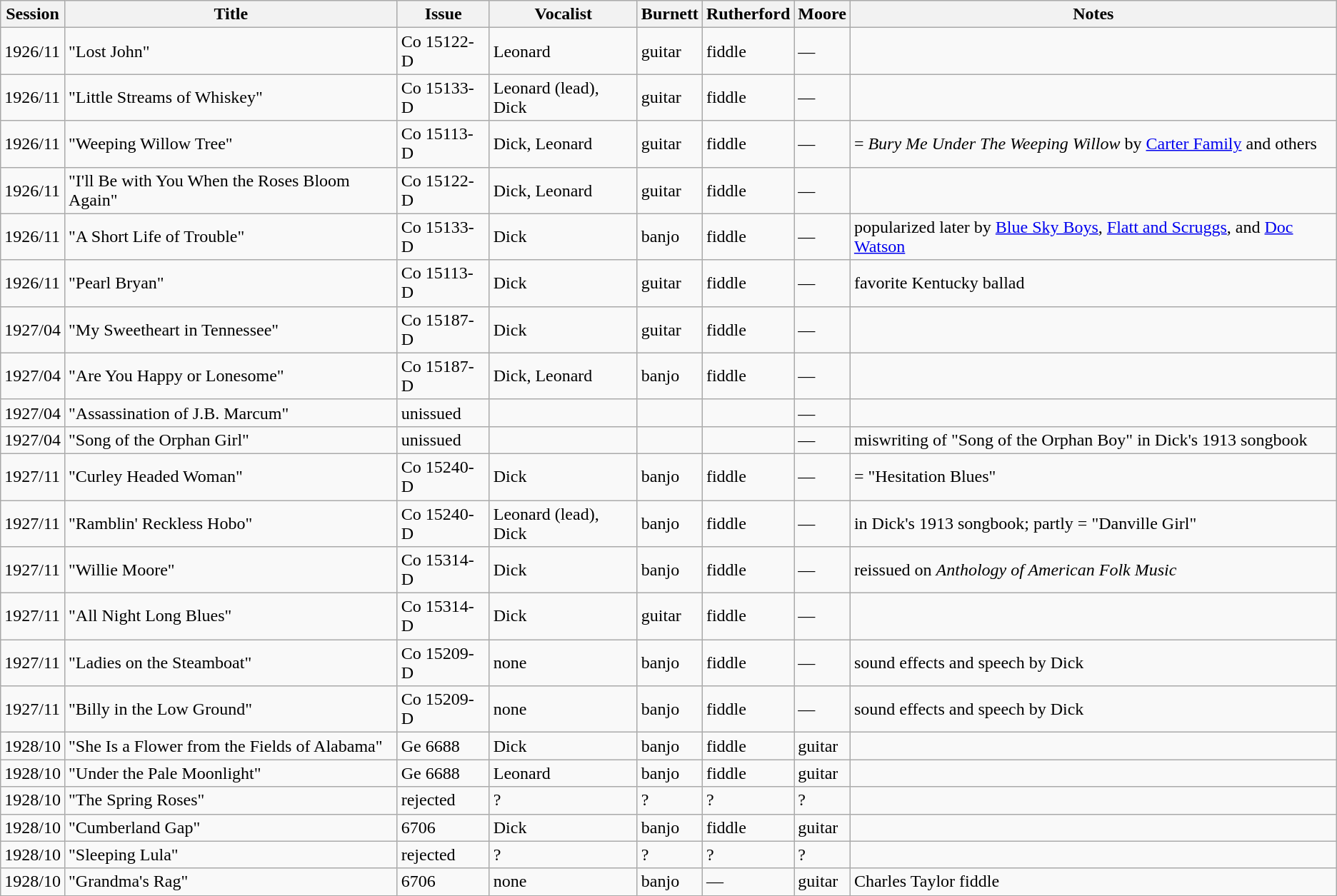<table class="wikitable sortable">
<tr>
<th>Session</th>
<th>Title</th>
<th>Issue</th>
<th>Vocalist</th>
<th>Burnett</th>
<th>Rutherford</th>
<th>Moore</th>
<th>Notes</th>
</tr>
<tr>
<td>1926/11</td>
<td>"Lost John"</td>
<td>Co 15122-D</td>
<td>Leonard</td>
<td>guitar</td>
<td>fiddle</td>
<td>—</td>
<td></td>
</tr>
<tr>
<td>1926/11</td>
<td>"Little Streams of Whiskey"</td>
<td>Co 15133-D</td>
<td>Leonard (lead), Dick</td>
<td>guitar</td>
<td>fiddle</td>
<td>—</td>
<td></td>
</tr>
<tr>
<td>1926/11</td>
<td>"Weeping Willow Tree"</td>
<td>Co 15113-D</td>
<td>Dick, Leonard</td>
<td>guitar</td>
<td>fiddle</td>
<td>—</td>
<td>= <em>Bury Me Under The Weeping Willow</em> by <a href='#'>Carter Family</a> and others</td>
</tr>
<tr>
<td>1926/11</td>
<td>"I'll Be with You When the Roses Bloom Again"</td>
<td>Co 15122-D</td>
<td>Dick, Leonard</td>
<td>guitar</td>
<td>fiddle</td>
<td>—</td>
<td></td>
</tr>
<tr>
<td>1926/11</td>
<td>"A Short Life of Trouble"</td>
<td>Co 15133-D</td>
<td>Dick</td>
<td>banjo</td>
<td>fiddle</td>
<td>—</td>
<td>popularized later by <a href='#'>Blue Sky Boys</a>,  <a href='#'>Flatt and Scruggs</a>, and <a href='#'>Doc Watson</a></td>
</tr>
<tr>
<td>1926/11</td>
<td>"Pearl Bryan"</td>
<td>Co 15113-D</td>
<td>Dick</td>
<td>guitar</td>
<td>fiddle</td>
<td>—</td>
<td>favorite Kentucky ballad</td>
</tr>
<tr>
<td>1927/04</td>
<td>"My Sweetheart in Tennessee"</td>
<td>Co 15187-D</td>
<td>Dick</td>
<td>guitar</td>
<td>fiddle</td>
<td>—</td>
<td></td>
</tr>
<tr>
<td>1927/04</td>
<td>"Are You Happy or Lonesome"</td>
<td>Co 15187-D</td>
<td>Dick, Leonard</td>
<td>banjo</td>
<td>fiddle</td>
<td>—</td>
<td></td>
</tr>
<tr>
<td>1927/04</td>
<td>"Assassination of J.B. Marcum"</td>
<td>unissued</td>
<td></td>
<td></td>
<td></td>
<td>—</td>
<td></td>
</tr>
<tr>
<td>1927/04</td>
<td>"Song of the Orphan Girl"</td>
<td>unissued</td>
<td></td>
<td></td>
<td></td>
<td>—</td>
<td>miswriting of "Song of the Orphan Boy" in Dick's 1913 songbook</td>
</tr>
<tr>
<td>1927/11</td>
<td>"Curley Headed Woman"</td>
<td>Co 15240-D</td>
<td>Dick</td>
<td>banjo</td>
<td>fiddle</td>
<td>—</td>
<td>= "Hesitation Blues"</td>
</tr>
<tr>
<td>1927/11</td>
<td>"Ramblin' Reckless Hobo"</td>
<td>Co 15240-D</td>
<td>Leonard (lead), Dick</td>
<td>banjo</td>
<td>fiddle</td>
<td>—</td>
<td>in Dick's 1913 songbook; partly = "Danville Girl"</td>
</tr>
<tr>
<td>1927/11</td>
<td>"Willie Moore"</td>
<td>Co 15314-D</td>
<td>Dick</td>
<td>banjo</td>
<td>fiddle</td>
<td>—</td>
<td>reissued on <em>Anthology of American Folk Music</em></td>
</tr>
<tr>
<td>1927/11</td>
<td>"All Night Long Blues"</td>
<td>Co 15314-D</td>
<td>Dick</td>
<td>guitar</td>
<td>fiddle</td>
<td>—</td>
<td></td>
</tr>
<tr>
<td>1927/11</td>
<td>"Ladies on the Steamboat"</td>
<td>Co 15209-D</td>
<td>none</td>
<td>banjo</td>
<td>fiddle</td>
<td>—</td>
<td>sound effects and speech by Dick</td>
</tr>
<tr>
<td>1927/11</td>
<td>"Billy in the Low Ground"</td>
<td>Co 15209-D</td>
<td>none</td>
<td>banjo</td>
<td>fiddle</td>
<td>—</td>
<td>sound effects and speech by Dick</td>
</tr>
<tr>
<td>1928/10</td>
<td>"She Is a Flower from the Fields of Alabama"</td>
<td>Ge 6688</td>
<td>Dick</td>
<td>banjo</td>
<td>fiddle</td>
<td>guitar</td>
<td></td>
</tr>
<tr>
<td>1928/10</td>
<td>"Under the Pale Moonlight"</td>
<td>Ge 6688</td>
<td>Leonard</td>
<td>banjo</td>
<td>fiddle</td>
<td>guitar</td>
<td></td>
</tr>
<tr>
<td>1928/10</td>
<td>"The Spring Roses"</td>
<td>rejected</td>
<td>?</td>
<td>?</td>
<td>?</td>
<td>?</td>
<td></td>
</tr>
<tr>
<td>1928/10</td>
<td>"Cumberland Gap"</td>
<td>6706</td>
<td>Dick</td>
<td>banjo</td>
<td>fiddle</td>
<td>guitar</td>
<td></td>
</tr>
<tr>
<td>1928/10</td>
<td>"Sleeping Lula"</td>
<td>rejected</td>
<td>?</td>
<td>?</td>
<td>?</td>
<td>?</td>
<td></td>
</tr>
<tr>
<td>1928/10</td>
<td>"Grandma's Rag"</td>
<td>6706</td>
<td>none</td>
<td>banjo</td>
<td>—</td>
<td>guitar</td>
<td>Charles Taylor fiddle</td>
</tr>
<tr>
</tr>
</table>
